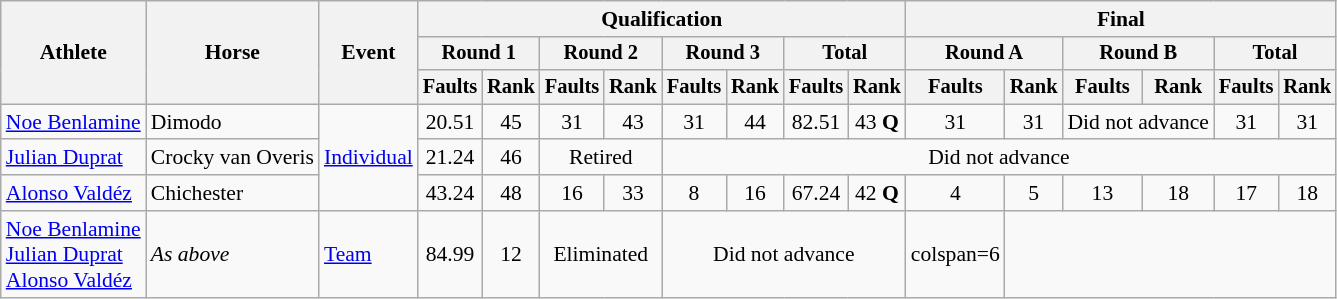<table class=wikitable style=font-size:90%;text-align:center>
<tr>
<th rowspan=3>Athlete</th>
<th rowspan=3>Horse</th>
<th rowspan=3>Event</th>
<th colspan=8>Qualification</th>
<th colspan=6>Final</th>
</tr>
<tr style=font-size:95%>
<th colspan=2>Round 1</th>
<th colspan=2>Round 2</th>
<th colspan=2>Round 3</th>
<th colspan=2>Total</th>
<th colspan=2>Round A</th>
<th colspan=2>Round B</th>
<th colspan=2>Total</th>
</tr>
<tr style=font-size:95%>
<th>Faults</th>
<th>Rank</th>
<th>Faults</th>
<th>Rank</th>
<th>Faults</th>
<th>Rank</th>
<th>Faults</th>
<th>Rank</th>
<th>Faults</th>
<th>Rank</th>
<th>Faults</th>
<th>Rank</th>
<th>Faults</th>
<th>Rank</th>
</tr>
<tr>
<td align=left><a href='#'>Noe Benlamine</a></td>
<td align=left>Dimodo</td>
<td align=left rowspan=3><a href='#'>Individual</a></td>
<td>20.51</td>
<td>45</td>
<td>31</td>
<td>43</td>
<td>31</td>
<td>44</td>
<td>82.51</td>
<td>43 <strong>Q</strong></td>
<td>31</td>
<td>31</td>
<td colspan=2>Did not advance</td>
<td>31</td>
<td>31</td>
</tr>
<tr>
<td align=left><a href='#'>Julian Duprat</a></td>
<td align=left>Crocky van Overis</td>
<td>21.24</td>
<td>46</td>
<td colspan=2>Retired</td>
<td colspan=10>Did not advance</td>
</tr>
<tr>
<td align=left><a href='#'>Alonso Valdéz</a></td>
<td align=left>Chichester</td>
<td>43.24</td>
<td>48</td>
<td>16</td>
<td>33</td>
<td>8</td>
<td>16</td>
<td>67.24</td>
<td>42 <strong>Q</strong></td>
<td>4</td>
<td>5</td>
<td>13</td>
<td>18</td>
<td>17</td>
<td>18</td>
</tr>
<tr>
<td align=left><a href='#'>Noe Benlamine</a><br><a href='#'>Julian Duprat</a><br><a href='#'>Alonso Valdéz</a></td>
<td align=left><em>As above</em></td>
<td align=left><a href='#'>Team</a></td>
<td>84.99</td>
<td>12</td>
<td colspan=2>Eliminated</td>
<td colspan=4>Did not advance</td>
<td>colspan=6 </td>
</tr>
</table>
